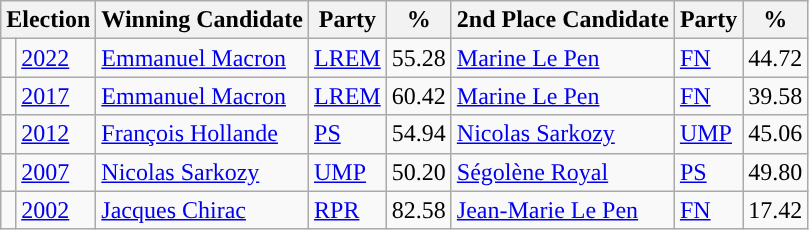<table class="wikitable">
<tr>
<th colspan="2">Election</th>
<th>Winning Candidate</th>
<th>Party</th>
<th>%</th>
<th>2nd Place Candidate</th>
<th>Party</th>
<th>%</th>
</tr>
<tr>
<td style="background-color: "></td>
<td><a href='#'>2022</a></td>
<td><a href='#'>Emmanuel Macron</a></td>
<td><a href='#'>LREM</a></td>
<td>55.28</td>
<td><a href='#'>Marine Le Pen</a></td>
<td><a href='#'>FN</a></td>
<td>44.72</td>
</tr>
<tr>
<td style="background-color: "></td>
<td><a href='#'>2017</a></td>
<td><a href='#'>Emmanuel Macron</a></td>
<td><a href='#'>LREM</a></td>
<td>60.42</td>
<td><a href='#'>Marine Le Pen</a></td>
<td><a href='#'>FN</a></td>
<td>39.58</td>
</tr>
<tr>
<td style="background-color: "></td>
<td><a href='#'>2012</a></td>
<td><a href='#'>François Hollande</a></td>
<td><a href='#'>PS</a></td>
<td>54.94</td>
<td><a href='#'>Nicolas Sarkozy</a></td>
<td><a href='#'>UMP</a></td>
<td>45.06</td>
</tr>
<tr>
<td style="background-color: "></td>
<td><a href='#'>2007</a></td>
<td><a href='#'>Nicolas Sarkozy</a></td>
<td><a href='#'>UMP</a></td>
<td>50.20</td>
<td><a href='#'>Ségolène Royal</a></td>
<td><a href='#'>PS</a></td>
<td>49.80</td>
</tr>
<tr>
<td style="background-color: "></td>
<td><a href='#'>2002</a></td>
<td><a href='#'>Jacques Chirac</a></td>
<td><a href='#'>RPR</a></td>
<td>82.58</td>
<td><a href='#'>Jean-Marie Le Pen</a></td>
<td><a href='#'>FN</a></td>
<td>17.42</td>
</tr>
</table>
